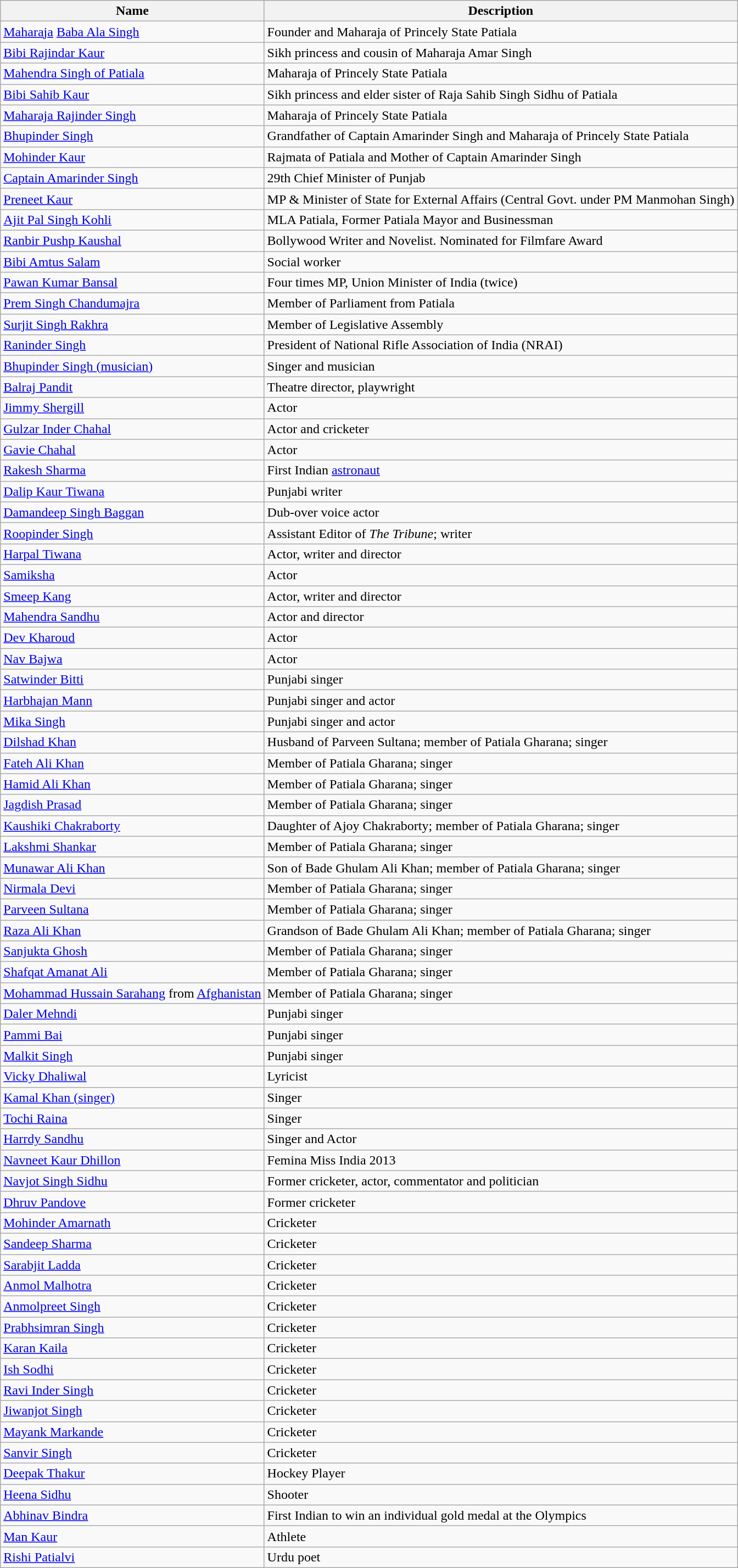<table class="wikitable sortable">
<tr>
<th>Name</th>
<th>Description</th>
</tr>
<tr>
<td><a href='#'>Maharaja</a> <a href='#'>Baba Ala Singh</a></td>
<td>Founder and Maharaja of Princely State Patiala</td>
</tr>
<tr>
<td><a href='#'>Bibi Rajindar Kaur</a></td>
<td>Sikh princess and cousin of Maharaja Amar Singh</td>
</tr>
<tr>
<td><a href='#'>Mahendra Singh of Patiala</a></td>
<td>Maharaja of Princely State Patiala</td>
</tr>
<tr>
<td><a href='#'>Bibi Sahib Kaur</a></td>
<td>Sikh princess and elder sister of Raja Sahib Singh Sidhu of Patiala</td>
</tr>
<tr>
<td><a href='#'>Maharaja Rajinder Singh</a></td>
<td>Maharaja of Princely State Patiala</td>
</tr>
<tr>
<td><a href='#'>Bhupinder Singh</a></td>
<td>Grandfather of Captain Amarinder Singh and Maharaja of Princely State Patiala</td>
</tr>
<tr>
<td><a href='#'>Mohinder Kaur</a></td>
<td>Rajmata of Patiala and Mother of Captain Amarinder Singh</td>
</tr>
<tr>
<td><a href='#'>Captain Amarinder Singh</a></td>
<td>29th Chief Minister of Punjab</td>
</tr>
<tr>
<td><a href='#'>Preneet Kaur</a></td>
<td>MP & Minister of State for External Affairs (Central Govt. under PM Manmohan Singh)</td>
</tr>
<tr>
<td><a href='#'>Ajit Pal Singh Kohli</a></td>
<td>MLA Patiala, Former Patiala Mayor and Businessman</td>
</tr>
<tr>
<td><a href='#'>Ranbir Pushp Kaushal</a></td>
<td>Bollywood Writer and Novelist. Nominated for Filmfare Award</td>
</tr>
<tr>
<td><a href='#'>Bibi Amtus Salam</a></td>
<td>Social worker</td>
</tr>
<tr>
<td><a href='#'>Pawan Kumar Bansal</a></td>
<td>Four times MP, Union Minister of India (twice)</td>
</tr>
<tr>
<td><a href='#'>Prem Singh Chandumajra</a></td>
<td>Member of Parliament from Patiala</td>
</tr>
<tr>
<td><a href='#'>Surjit Singh Rakhra</a></td>
<td>Member of Legislative Assembly</td>
</tr>
<tr>
<td><a href='#'>Raninder Singh</a></td>
<td>President of National Rifle Association of India (NRAI)</td>
</tr>
<tr>
<td><a href='#'>Bhupinder Singh (musician)</a></td>
<td>Singer and musician</td>
</tr>
<tr>
<td><a href='#'>Balraj Pandit</a></td>
<td>Theatre director, playwright</td>
</tr>
<tr>
<td><a href='#'>Jimmy Shergill</a></td>
<td>Actor</td>
</tr>
<tr>
<td><a href='#'>Gulzar Inder Chahal</a></td>
<td>Actor and cricketer</td>
</tr>
<tr>
<td><a href='#'>Gavie Chahal</a></td>
<td>Actor</td>
</tr>
<tr>
<td><a href='#'>Rakesh Sharma</a></td>
<td>First Indian <a href='#'>astronaut</a></td>
</tr>
<tr>
<td><a href='#'>Dalip Kaur Tiwana</a></td>
<td>Punjabi writer</td>
</tr>
<tr>
<td><a href='#'>Damandeep Singh Baggan</a></td>
<td>Dub-over voice actor</td>
</tr>
<tr>
<td><a href='#'>Roopinder Singh</a></td>
<td>Assistant Editor of <em>The Tribune</em>; writer</td>
</tr>
<tr>
<td><a href='#'>Harpal Tiwana</a></td>
<td>Actor, writer and director</td>
</tr>
<tr>
<td><a href='#'>Samiksha</a></td>
<td>Actor</td>
</tr>
<tr>
<td><a href='#'>Smeep Kang</a></td>
<td>Actor, writer and director</td>
</tr>
<tr>
<td><a href='#'>Mahendra Sandhu</a></td>
<td>Actor and director</td>
</tr>
<tr>
<td><a href='#'>Dev Kharoud</a></td>
<td>Actor</td>
</tr>
<tr>
<td><a href='#'>Nav Bajwa</a></td>
<td>Actor</td>
</tr>
<tr>
<td><a href='#'>Satwinder Bitti</a></td>
<td>Punjabi singer</td>
</tr>
<tr>
<td><a href='#'>Harbhajan Mann</a></td>
<td>Punjabi singer and actor</td>
</tr>
<tr>
<td><a href='#'>Mika Singh</a></td>
<td>Punjabi singer and actor</td>
</tr>
<tr>
<td><a href='#'>Dilshad Khan</a></td>
<td>Husband of Parveen Sultana; member of Patiala Gharana; singer</td>
</tr>
<tr>
<td><a href='#'>Fateh Ali Khan</a></td>
<td>Member of Patiala Gharana; singer</td>
</tr>
<tr>
<td><a href='#'>Hamid Ali Khan</a></td>
<td>Member of Patiala Gharana; singer</td>
</tr>
<tr>
<td><a href='#'>Jagdish Prasad</a></td>
<td>Member of Patiala Gharana; singer</td>
</tr>
<tr>
<td><a href='#'>Kaushiki Chakraborty</a></td>
<td>Daughter of Ajoy Chakraborty; member of Patiala Gharana; singer</td>
</tr>
<tr>
<td><a href='#'>Lakshmi Shankar</a></td>
<td>Member of Patiala Gharana; singer</td>
</tr>
<tr>
<td><a href='#'>Munawar Ali Khan</a></td>
<td>Son of Bade Ghulam Ali Khan; member of Patiala Gharana; singer</td>
</tr>
<tr>
<td><a href='#'>Nirmala Devi</a></td>
<td>Member of Patiala Gharana; singer</td>
</tr>
<tr>
<td><a href='#'>Parveen Sultana</a></td>
<td>Member of Patiala Gharana; singer</td>
</tr>
<tr>
<td><a href='#'>Raza Ali Khan</a></td>
<td>Grandson of Bade Ghulam Ali Khan; member of Patiala Gharana; singer</td>
</tr>
<tr>
<td><a href='#'>Sanjukta Ghosh</a></td>
<td>Member of Patiala Gharana; singer</td>
</tr>
<tr>
<td><a href='#'>Shafqat Amanat Ali</a></td>
<td>Member of Patiala Gharana; singer</td>
</tr>
<tr>
<td><a href='#'>Mohammad Hussain Sarahang</a> from <a href='#'>Afghanistan</a></td>
<td>Member of Patiala Gharana; singer</td>
</tr>
<tr>
<td><a href='#'>Daler Mehndi</a></td>
<td>Punjabi singer</td>
</tr>
<tr>
<td><a href='#'>Pammi Bai</a></td>
<td>Punjabi singer</td>
</tr>
<tr>
<td><a href='#'>Malkit Singh</a></td>
<td>Punjabi singer</td>
</tr>
<tr>
<td><a href='#'>Vicky Dhaliwal</a></td>
<td>Lyricist</td>
</tr>
<tr>
<td><a href='#'>Kamal Khan (singer)</a></td>
<td>Singer</td>
</tr>
<tr>
<td><a href='#'>Tochi Raina</a></td>
<td>Singer</td>
</tr>
<tr>
<td><a href='#'>Harrdy Sandhu</a></td>
<td>Singer and Actor</td>
</tr>
<tr>
<td><a href='#'>Navneet Kaur Dhillon</a></td>
<td>Femina Miss India 2013</td>
</tr>
<tr>
<td><a href='#'>Navjot Singh Sidhu</a></td>
<td>Former cricketer, actor, commentator and politician</td>
</tr>
<tr>
<td><a href='#'>Dhruv Pandove</a></td>
<td>Former cricketer</td>
</tr>
<tr>
<td><a href='#'>Mohinder Amarnath</a></td>
<td>Cricketer</td>
</tr>
<tr>
<td><a href='#'>Sandeep Sharma</a></td>
<td>Cricketer</td>
</tr>
<tr>
<td><a href='#'>Sarabjit Ladda</a></td>
<td>Cricketer</td>
</tr>
<tr>
<td><a href='#'>Anmol Malhotra</a></td>
<td>Cricketer</td>
</tr>
<tr>
<td><a href='#'>Anmolpreet Singh</a></td>
<td>Cricketer</td>
</tr>
<tr>
<td><a href='#'>Prabhsimran Singh</a></td>
<td>Cricketer</td>
</tr>
<tr>
<td><a href='#'>Karan Kaila</a></td>
<td>Cricketer</td>
</tr>
<tr>
<td><a href='#'>Ish Sodhi</a></td>
<td>Cricketer</td>
</tr>
<tr>
<td><a href='#'>Ravi Inder Singh</a></td>
<td>Cricketer</td>
</tr>
<tr>
<td><a href='#'>Jiwanjot Singh</a></td>
<td>Cricketer</td>
</tr>
<tr>
<td><a href='#'>Mayank Markande</a></td>
<td>Cricketer</td>
</tr>
<tr>
<td><a href='#'>Sanvir Singh</a></td>
<td>Cricketer</td>
</tr>
<tr>
<td><a href='#'>Deepak Thakur</a></td>
<td>Hockey Player</td>
</tr>
<tr>
<td><a href='#'>Heena Sidhu</a></td>
<td>Shooter</td>
</tr>
<tr>
<td><a href='#'>Abhinav Bindra</a></td>
<td>First Indian to win an individual gold medal at the Olympics</td>
</tr>
<tr>
<td><a href='#'>Man Kaur</a></td>
<td>Athlete</td>
</tr>
<tr>
<td><a href='#'>Rishi Patialvi</a></td>
<td>Urdu poet</td>
</tr>
</table>
